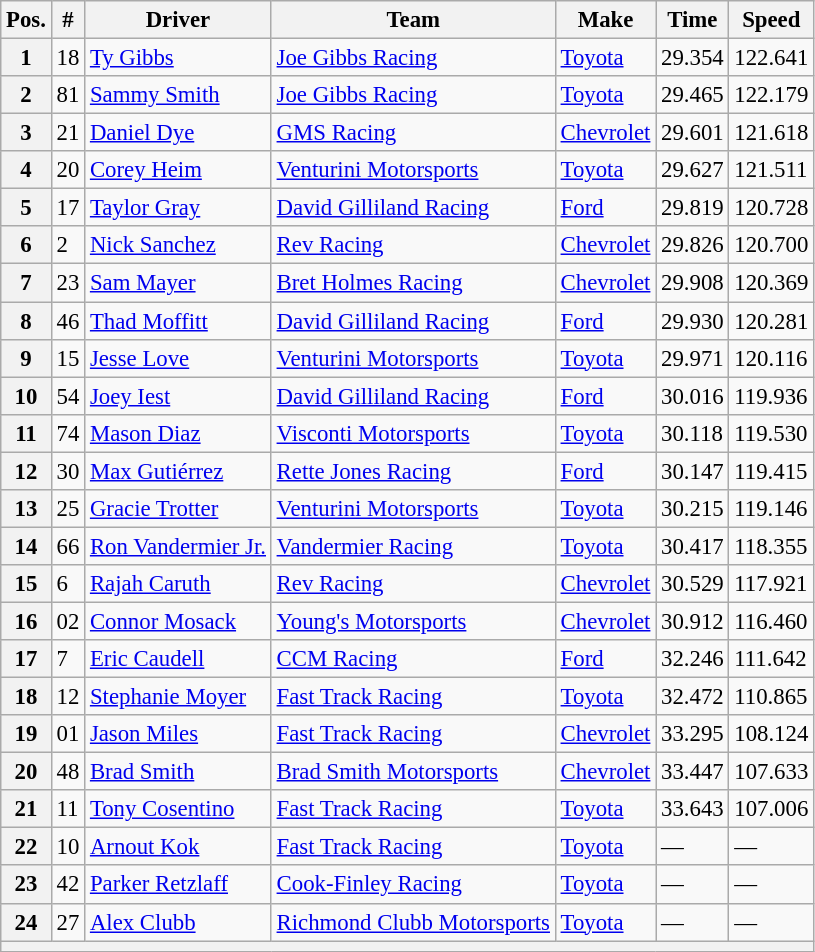<table class="wikitable" style="font-size:95%">
<tr>
<th>Pos.</th>
<th>#</th>
<th>Driver</th>
<th>Team</th>
<th>Make</th>
<th>Time</th>
<th>Speed</th>
</tr>
<tr>
<th>1</th>
<td>18</td>
<td><a href='#'>Ty Gibbs</a></td>
<td><a href='#'>Joe Gibbs Racing</a></td>
<td><a href='#'>Toyota</a></td>
<td>29.354</td>
<td>122.641</td>
</tr>
<tr>
<th>2</th>
<td>81</td>
<td><a href='#'>Sammy Smith</a></td>
<td><a href='#'>Joe Gibbs Racing</a></td>
<td><a href='#'>Toyota</a></td>
<td>29.465</td>
<td>122.179</td>
</tr>
<tr>
<th>3</th>
<td>21</td>
<td><a href='#'>Daniel Dye</a></td>
<td><a href='#'>GMS Racing</a></td>
<td><a href='#'>Chevrolet</a></td>
<td>29.601</td>
<td>121.618</td>
</tr>
<tr>
<th>4</th>
<td>20</td>
<td><a href='#'>Corey Heim</a></td>
<td><a href='#'>Venturini Motorsports</a></td>
<td><a href='#'>Toyota</a></td>
<td>29.627</td>
<td>121.511</td>
</tr>
<tr>
<th>5</th>
<td>17</td>
<td><a href='#'>Taylor Gray</a></td>
<td><a href='#'>David Gilliland Racing</a></td>
<td><a href='#'>Ford</a></td>
<td>29.819</td>
<td>120.728</td>
</tr>
<tr>
<th>6</th>
<td>2</td>
<td><a href='#'>Nick Sanchez</a></td>
<td><a href='#'>Rev Racing</a></td>
<td><a href='#'>Chevrolet</a></td>
<td>29.826</td>
<td>120.700</td>
</tr>
<tr>
<th>7</th>
<td>23</td>
<td><a href='#'>Sam Mayer</a></td>
<td><a href='#'>Bret Holmes Racing</a></td>
<td><a href='#'>Chevrolet</a></td>
<td>29.908</td>
<td>120.369</td>
</tr>
<tr>
<th>8</th>
<td>46</td>
<td><a href='#'>Thad Moffitt</a></td>
<td><a href='#'>David Gilliland Racing</a></td>
<td><a href='#'>Ford</a></td>
<td>29.930</td>
<td>120.281</td>
</tr>
<tr>
<th>9</th>
<td>15</td>
<td><a href='#'>Jesse Love</a></td>
<td><a href='#'>Venturini Motorsports</a></td>
<td><a href='#'>Toyota</a></td>
<td>29.971</td>
<td>120.116</td>
</tr>
<tr>
<th>10</th>
<td>54</td>
<td><a href='#'>Joey Iest</a></td>
<td><a href='#'>David Gilliland Racing</a></td>
<td><a href='#'>Ford</a></td>
<td>30.016</td>
<td>119.936</td>
</tr>
<tr>
<th>11</th>
<td>74</td>
<td><a href='#'>Mason Diaz</a></td>
<td><a href='#'>Visconti Motorsports</a></td>
<td><a href='#'>Toyota</a></td>
<td>30.118</td>
<td>119.530</td>
</tr>
<tr>
<th>12</th>
<td>30</td>
<td><a href='#'>Max Gutiérrez</a></td>
<td><a href='#'>Rette Jones Racing</a></td>
<td><a href='#'>Ford</a></td>
<td>30.147</td>
<td>119.415</td>
</tr>
<tr>
<th>13</th>
<td>25</td>
<td><a href='#'>Gracie Trotter</a></td>
<td><a href='#'>Venturini Motorsports</a></td>
<td><a href='#'>Toyota</a></td>
<td>30.215</td>
<td>119.146</td>
</tr>
<tr>
<th>14</th>
<td>66</td>
<td><a href='#'>Ron Vandermier Jr.</a></td>
<td><a href='#'>Vandermier Racing</a></td>
<td><a href='#'>Toyota</a></td>
<td>30.417</td>
<td>118.355</td>
</tr>
<tr>
<th>15</th>
<td>6</td>
<td><a href='#'>Rajah Caruth</a></td>
<td><a href='#'>Rev Racing</a></td>
<td><a href='#'>Chevrolet</a></td>
<td>30.529</td>
<td>117.921</td>
</tr>
<tr>
<th>16</th>
<td>02</td>
<td><a href='#'>Connor Mosack</a></td>
<td><a href='#'>Young's Motorsports</a></td>
<td><a href='#'>Chevrolet</a></td>
<td>30.912</td>
<td>116.460</td>
</tr>
<tr>
<th>17</th>
<td>7</td>
<td><a href='#'>Eric Caudell</a></td>
<td><a href='#'>CCM Racing</a></td>
<td><a href='#'>Ford</a></td>
<td>32.246</td>
<td>111.642</td>
</tr>
<tr>
<th>18</th>
<td>12</td>
<td><a href='#'>Stephanie Moyer</a></td>
<td><a href='#'>Fast Track Racing</a></td>
<td><a href='#'>Toyota</a></td>
<td>32.472</td>
<td>110.865</td>
</tr>
<tr>
<th>19</th>
<td>01</td>
<td><a href='#'>Jason Miles</a></td>
<td><a href='#'>Fast Track Racing</a></td>
<td><a href='#'>Chevrolet</a></td>
<td>33.295</td>
<td>108.124</td>
</tr>
<tr>
<th>20</th>
<td>48</td>
<td><a href='#'>Brad Smith</a></td>
<td><a href='#'>Brad Smith Motorsports</a></td>
<td><a href='#'>Chevrolet</a></td>
<td>33.447</td>
<td>107.633</td>
</tr>
<tr>
<th>21</th>
<td>11</td>
<td><a href='#'>Tony Cosentino</a></td>
<td><a href='#'>Fast Track Racing</a></td>
<td><a href='#'>Toyota</a></td>
<td>33.643</td>
<td>107.006</td>
</tr>
<tr>
<th>22</th>
<td>10</td>
<td><a href='#'>Arnout Kok</a></td>
<td><a href='#'>Fast Track Racing</a></td>
<td><a href='#'>Toyota</a></td>
<td>—</td>
<td>—</td>
</tr>
<tr>
<th>23</th>
<td>42</td>
<td><a href='#'>Parker Retzlaff</a></td>
<td><a href='#'>Cook-Finley Racing</a></td>
<td><a href='#'>Toyota</a></td>
<td>—</td>
<td>—</td>
</tr>
<tr>
<th>24</th>
<td>27</td>
<td><a href='#'>Alex Clubb</a></td>
<td><a href='#'>Richmond Clubb Motorsports</a></td>
<td><a href='#'>Toyota</a></td>
<td>—</td>
<td>—</td>
</tr>
<tr>
<th colspan="7"></th>
</tr>
</table>
